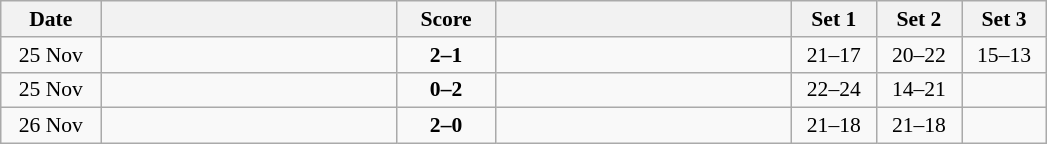<table class="wikitable" style="text-align: center; font-size:90% ">
<tr>
<th width="60">Date</th>
<th align="right" width="190"></th>
<th width="60">Score</th>
<th align="left" width="190"></th>
<th width="50">Set 1</th>
<th width="50">Set 2</th>
<th width="50">Set 3</th>
</tr>
<tr>
<td>25 Nov</td>
<td align=right><strong></strong></td>
<td align=center><strong>2–1</strong></td>
<td align=left></td>
<td>21–17</td>
<td>20–22</td>
<td>15–13</td>
</tr>
<tr>
<td>25 Nov</td>
<td align=right></td>
<td align=center><strong>0–2</strong></td>
<td align=left><strong></strong></td>
<td>22–24</td>
<td>14–21</td>
<td></td>
</tr>
<tr>
<td>26 Nov</td>
<td align=right><strong></strong></td>
<td align=center><strong>2–0</strong></td>
<td align=left></td>
<td>21–18</td>
<td>21–18</td>
<td></td>
</tr>
</table>
